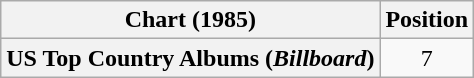<table class="wikitable plainrowheaders" style="text-align:center">
<tr>
<th scope="col">Chart (1985)</th>
<th scope="col">Position</th>
</tr>
<tr>
<th scope="row">US Top Country Albums (<em>Billboard</em>)</th>
<td>7</td>
</tr>
</table>
